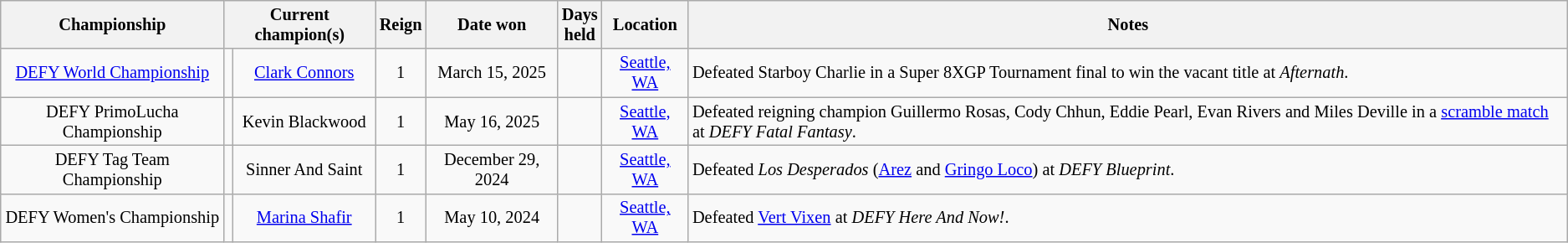<table class="wikitable" style="font-size: 85%;">
<tr>
<th>Championship</th>
<th colspan=2>Current champion(s)</th>
<th>Reign</th>
<th>Date won</th>
<th>Days<br>held</th>
<th>Location</th>
<th>Notes</th>
</tr>
<tr>
<td align=center><a href='#'>DEFY World Championship</a></td>
<td align=center></td>
<td align=center><a href='#'>Clark Connors</a></td>
<td align=center>1</td>
<td align=center>March 15, 2025</td>
<td align=center></td>
<td align=center><a href='#'>Seattle, WA</a></td>
<td align=left>Defeated Starboy Charlie in a Super 8XGP Tournament final to win the vacant title at <em>Afternath</em>.</td>
</tr>
<tr>
<td align=center>DEFY PrimoLucha Championship</td>
<td align=center></td>
<td align=center>Kevin Blackwood</td>
<td align=center>1</td>
<td align=center>May 16, 2025</td>
<td align=center></td>
<td align=center><a href='#'>Seattle, WA</a></td>
<td align=left>Defeated reigning champion Guillermo Rosas, Cody Chhun, Eddie Pearl, Evan Rivers and Miles Deville in a  <a href='#'>scramble match</a> at <em>DEFY Fatal Fantasy</em>.</td>
</tr>
<tr>
<td align=center>DEFY Tag Team Championship</td>
<td align=center><br></td>
<td align=center>Sinner And Saint<br></td>
<td align=center>1<br></td>
<td align=center>December 29, 2024</td>
<td align=center></td>
<td align=center><a href='#'>Seattle, WA</a></td>
<td align=left>Defeated <em>Los Desperados</em> (<a href='#'>Arez</a> and <a href='#'>Gringo Loco</a>) at <em>DEFY Blueprint</em>.</td>
</tr>
<tr>
<td align=center>DEFY Women's Championship</td>
<td align=center></td>
<td align=center><a href='#'>Marina Shafir</a></td>
<td align=center>1</td>
<td align=center>May 10, 2024</td>
<td align=center></td>
<td align=center><a href='#'>Seattle, WA</a></td>
<td align=left>Defeated <a href='#'>Vert Vixen</a> at <em>DEFY Here And Now!</em>.</td>
</tr>
</table>
